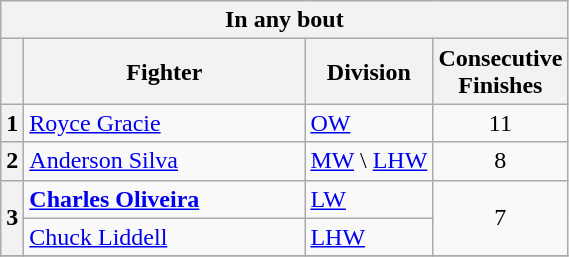<table class=wikitable>
<tr>
<th colspan=4>In any bout</th>
</tr>
<tr>
<th></th>
<th width=180>Fighter</th>
<th>Division</th>
<th>Consecutive<br>Finishes</th>
</tr>
<tr>
<th>1</th>
<td> <a href='#'>Royce Gracie</a></td>
<td><a href='#'>OW</a></td>
<td align=center>11</td>
</tr>
<tr>
<th>2</th>
<td> <a href='#'>Anderson Silva</a></td>
<td><a href='#'>MW</a> \ <a href='#'>LHW</a></td>
<td align=center>8</td>
</tr>
<tr>
<th rowspan=2>3</th>
<td> <strong><a href='#'>Charles Oliveira</a></strong></td>
<td><a href='#'>LW</a></td>
<td rowspan=2 align=center>7</td>
</tr>
<tr>
<td> <a href='#'>Chuck Liddell</a></td>
<td><a href='#'>LHW</a></td>
</tr>
<tr>
</tr>
</table>
